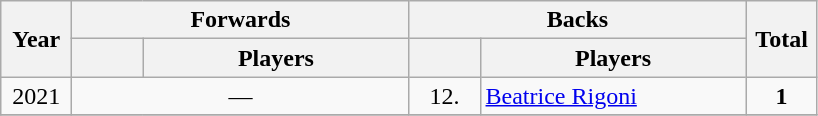<table class="wikitable">
<tr>
<th width=40 rowspan=2>Year</th>
<th colspan=2>Forwards</th>
<th colspan=2>Backs</th>
<th width=40 rowspan=2>Total</th>
</tr>
<tr>
<th width=40></th>
<th width=170>Players</th>
<th width=40></th>
<th width=170>Players</th>
</tr>
<tr>
<td align=center>2021</td>
<td align=center colspan=2>—</td>
<td align=center>12.</td>
<td><a href='#'>Beatrice Rigoni</a></td>
<td align=center><strong>1</strong></td>
</tr>
<tr>
</tr>
</table>
